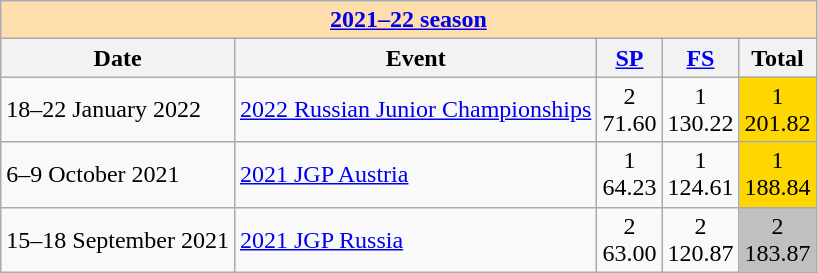<table class="wikitable">
<tr>
<td style="background-color: #ffdead; " colspan=5 align=center><a href='#'><strong>2021–22 season</strong></a></td>
</tr>
<tr>
<th>Date</th>
<th>Event</th>
<th><a href='#'>SP</a></th>
<th><a href='#'>FS</a></th>
<th>Total</th>
</tr>
<tr>
<td>18–22 January 2022</td>
<td><a href='#'>2022 Russian Junior Championships</a></td>
<td align=center>2 <br> 71.60</td>
<td align=center>1 <br> 130.22</td>
<td align=center bgcolor=gold>1 <br> 201.82</td>
</tr>
<tr>
<td>6–9 October 2021</td>
<td><a href='#'>2021 JGP Austria</a></td>
<td align=center>1 <br> 64.23</td>
<td align=center>1 <br> 124.61</td>
<td align=center bgcolor=gold>1 <br> 188.84</td>
</tr>
<tr>
<td>15–18 September 2021</td>
<td><a href='#'>2021 JGP Russia</a></td>
<td align=center>2 <br> 63.00</td>
<td align=center>2 <br> 120.87</td>
<td align=center bgcolor=silver>2 <br> 183.87</td>
</tr>
</table>
